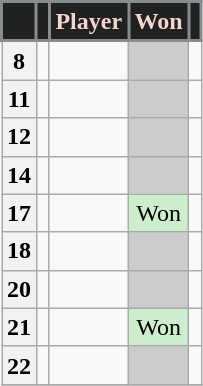<table class="wikitable sortable" style="text-align:center;">
<tr>
<th style="background:#202121; color:#F7D5CF; border:2px solid #898C8F;" scope="col"></th>
<th style="background:#202121; color:#F7D5CF; border:2px solid #898C8F;" scope="col"></th>
<th style="background:#202121; color:#F7D5CF; border:2px solid #898C8F;" scope="col">Player</th>
<th style="background:#202121; color:#F7D5CF; border:2px solid #898C8F;" scope="col">Won</th>
<th style="background:#202121; color:#F7D5CF; border:2px solid #898C8F;" scope="col"></th>
</tr>
<tr>
<th scope="row">8</th>
<td></td>
<td></td>
<td style="background:#ccc;"></td>
<td></td>
</tr>
<tr>
<th scope="row">11</th>
<td></td>
<td></td>
<td style="background:#ccc;"></td>
<td></td>
</tr>
<tr>
<th scope="row">12</th>
<td></td>
<td></td>
<td style="background:#ccc;"></td>
<td></td>
</tr>
<tr>
<th scope="row">14</th>
<td></td>
<td></td>
<td style="background:#ccc;"></td>
<td></td>
</tr>
<tr>
<th scope="row">17</th>
<td></td>
<td></td>
<td style="background:#cec;">Won</td>
<td></td>
</tr>
<tr>
<th scope="row">18</th>
<td></td>
<td></td>
<td style="background:#ccc;"></td>
<td></td>
</tr>
<tr>
<th scope="row">20</th>
<td></td>
<td></td>
<td style="background:#ccc;"></td>
<td></td>
</tr>
<tr>
<th scope="row">21</th>
<td></td>
<td></td>
<td style="background:#cec;">Won</td>
<td></td>
</tr>
<tr>
<th scope="row">22</th>
<td></td>
<td></td>
<td style="background:#ccc;"></td>
<td></td>
</tr>
<tr>
</tr>
</table>
